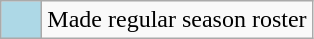<table class=wikitable>
<tr>
<td style="background:#ADD8E6; width:20px; em;"></td>
<td>Made regular season roster</td>
</tr>
</table>
